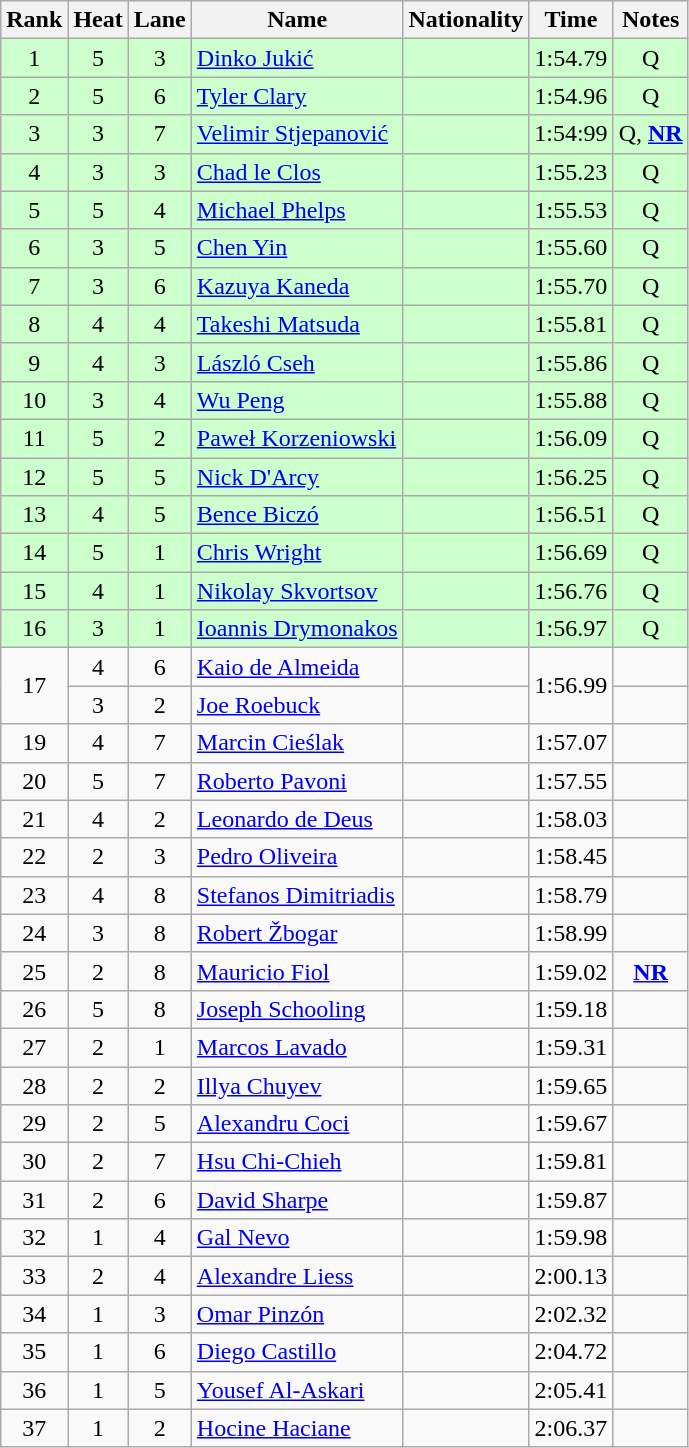<table class="wikitable sortable" style="text-align:center">
<tr>
<th>Rank</th>
<th>Heat</th>
<th>Lane</th>
<th>Name</th>
<th>Nationality</th>
<th>Time</th>
<th>Notes</th>
</tr>
<tr bgcolor=ccffcc>
<td>1</td>
<td>5</td>
<td>3</td>
<td align=left><a href='#'>Dinko Jukić</a></td>
<td align=left></td>
<td>1:54.79</td>
<td>Q</td>
</tr>
<tr bgcolor=ccffcc>
<td>2</td>
<td>5</td>
<td>6</td>
<td align=left><a href='#'>Tyler Clary</a></td>
<td align=left></td>
<td>1:54.96</td>
<td>Q</td>
</tr>
<tr bgcolor=ccffcc>
<td>3</td>
<td>3</td>
<td>7</td>
<td align=left><a href='#'>Velimir Stjepanović</a></td>
<td align=left></td>
<td>1:54:99</td>
<td>Q, <strong><a href='#'>NR</a></strong></td>
</tr>
<tr bgcolor=ccffcc>
<td>4</td>
<td>3</td>
<td>3</td>
<td align=left><a href='#'>Chad le Clos</a></td>
<td align=left></td>
<td>1:55.23</td>
<td>Q</td>
</tr>
<tr bgcolor=ccffcc>
<td>5</td>
<td>5</td>
<td>4</td>
<td align=left><a href='#'>Michael Phelps</a></td>
<td align=left></td>
<td>1:55.53</td>
<td>Q</td>
</tr>
<tr bgcolor=ccffcc>
<td>6</td>
<td>3</td>
<td>5</td>
<td align=left><a href='#'>Chen Yin</a></td>
<td align=left></td>
<td>1:55.60</td>
<td>Q</td>
</tr>
<tr bgcolor=ccffcc>
<td>7</td>
<td>3</td>
<td>6</td>
<td align=left><a href='#'>Kazuya Kaneda</a></td>
<td align=left></td>
<td>1:55.70</td>
<td>Q</td>
</tr>
<tr bgcolor=ccffcc>
<td>8</td>
<td>4</td>
<td>4</td>
<td align=left><a href='#'>Takeshi Matsuda</a></td>
<td align=left></td>
<td>1:55.81</td>
<td>Q</td>
</tr>
<tr bgcolor=ccffcc>
<td>9</td>
<td>4</td>
<td>3</td>
<td align=left><a href='#'>László Cseh</a></td>
<td align=left></td>
<td>1:55.86</td>
<td>Q</td>
</tr>
<tr bgcolor=ccffcc>
<td>10</td>
<td>3</td>
<td>4</td>
<td align=left><a href='#'>Wu Peng</a></td>
<td align=left></td>
<td>1:55.88</td>
<td>Q</td>
</tr>
<tr bgcolor=ccffcc>
<td>11</td>
<td>5</td>
<td>2</td>
<td align=left><a href='#'>Paweł Korzeniowski</a></td>
<td align=left></td>
<td>1:56.09</td>
<td>Q</td>
</tr>
<tr bgcolor=ccffcc>
<td>12</td>
<td>5</td>
<td>5</td>
<td align=left><a href='#'>Nick D'Arcy</a></td>
<td align=left></td>
<td>1:56.25</td>
<td>Q</td>
</tr>
<tr bgcolor=ccffcc>
<td>13</td>
<td>4</td>
<td>5</td>
<td align=left><a href='#'>Bence Biczó</a></td>
<td align=left></td>
<td>1:56.51</td>
<td>Q</td>
</tr>
<tr bgcolor=ccffcc>
<td>14</td>
<td>5</td>
<td>1</td>
<td align=left><a href='#'>Chris Wright</a></td>
<td align=left></td>
<td>1:56.69</td>
<td>Q</td>
</tr>
<tr bgcolor=ccffcc>
<td>15</td>
<td>4</td>
<td>1</td>
<td align=left><a href='#'>Nikolay Skvortsov</a></td>
<td align=left></td>
<td>1:56.76</td>
<td>Q</td>
</tr>
<tr bgcolor=ccffcc>
<td>16</td>
<td>3</td>
<td>1</td>
<td align=left><a href='#'>Ioannis Drymonakos</a></td>
<td align=left></td>
<td>1:56.97</td>
<td>Q</td>
</tr>
<tr>
<td rowspan=2>17</td>
<td>4</td>
<td>6</td>
<td align=left><a href='#'>Kaio de Almeida</a></td>
<td align=left></td>
<td rowspan=2>1:56.99</td>
<td></td>
</tr>
<tr>
<td>3</td>
<td>2</td>
<td align=left><a href='#'>Joe Roebuck</a></td>
<td align=left></td>
<td></td>
</tr>
<tr>
<td>19</td>
<td>4</td>
<td>7</td>
<td align=left><a href='#'>Marcin Cieślak</a></td>
<td align=left></td>
<td>1:57.07</td>
<td></td>
</tr>
<tr>
<td>20</td>
<td>5</td>
<td>7</td>
<td align=left><a href='#'>Roberto Pavoni</a></td>
<td align=left></td>
<td>1:57.55</td>
<td></td>
</tr>
<tr>
<td>21</td>
<td>4</td>
<td>2</td>
<td align=left><a href='#'>Leonardo de Deus</a></td>
<td align=left></td>
<td>1:58.03</td>
<td></td>
</tr>
<tr>
<td>22</td>
<td>2</td>
<td>3</td>
<td align=left><a href='#'>Pedro Oliveira</a></td>
<td align=left></td>
<td>1:58.45</td>
<td></td>
</tr>
<tr>
<td>23</td>
<td>4</td>
<td>8</td>
<td align=left><a href='#'>Stefanos Dimitriadis</a></td>
<td align=left></td>
<td>1:58.79</td>
<td></td>
</tr>
<tr>
<td>24</td>
<td>3</td>
<td>8</td>
<td align=left><a href='#'>Robert Žbogar</a></td>
<td align=left></td>
<td>1:58.99</td>
<td></td>
</tr>
<tr>
<td>25</td>
<td>2</td>
<td>8</td>
<td align=left><a href='#'>Mauricio Fiol</a></td>
<td align=left></td>
<td>1:59.02</td>
<td><strong><a href='#'>NR</a></strong></td>
</tr>
<tr>
<td>26</td>
<td>5</td>
<td>8</td>
<td align=left><a href='#'>Joseph Schooling</a></td>
<td align=left></td>
<td>1:59.18</td>
<td></td>
</tr>
<tr>
<td>27</td>
<td>2</td>
<td>1</td>
<td align=left><a href='#'>Marcos Lavado</a></td>
<td align=left></td>
<td>1:59.31</td>
<td></td>
</tr>
<tr>
<td>28</td>
<td>2</td>
<td>2</td>
<td align=left><a href='#'>Illya Chuyev</a></td>
<td align=left></td>
<td>1:59.65</td>
<td></td>
</tr>
<tr>
<td>29</td>
<td>2</td>
<td>5</td>
<td align=left><a href='#'>Alexandru Coci</a></td>
<td align=left></td>
<td>1:59.67</td>
<td></td>
</tr>
<tr>
<td>30</td>
<td>2</td>
<td>7</td>
<td align=left><a href='#'>Hsu Chi-Chieh</a></td>
<td align=left></td>
<td>1:59.81</td>
<td></td>
</tr>
<tr>
<td>31</td>
<td>2</td>
<td>6</td>
<td align=left><a href='#'>David Sharpe</a></td>
<td align=left></td>
<td>1:59.87</td>
<td></td>
</tr>
<tr>
<td>32</td>
<td>1</td>
<td>4</td>
<td align=left><a href='#'>Gal Nevo</a></td>
<td align=left></td>
<td>1:59.98</td>
<td></td>
</tr>
<tr>
<td>33</td>
<td>2</td>
<td>4</td>
<td align=left><a href='#'>Alexandre Liess</a></td>
<td align=left></td>
<td>2:00.13</td>
<td></td>
</tr>
<tr>
<td>34</td>
<td>1</td>
<td>3</td>
<td align=left><a href='#'>Omar Pinzón</a></td>
<td align=left></td>
<td>2:02.32</td>
<td></td>
</tr>
<tr>
<td>35</td>
<td>1</td>
<td>6</td>
<td align=left><a href='#'>Diego Castillo</a></td>
<td align=left></td>
<td>2:04.72</td>
<td></td>
</tr>
<tr>
<td>36</td>
<td>1</td>
<td>5</td>
<td align=left><a href='#'>Yousef Al-Askari</a></td>
<td align=left></td>
<td>2:05.41</td>
<td></td>
</tr>
<tr>
<td>37</td>
<td>1</td>
<td>2</td>
<td align=left><a href='#'>Hocine Haciane</a></td>
<td align=left></td>
<td>2:06.37</td>
<td></td>
</tr>
</table>
